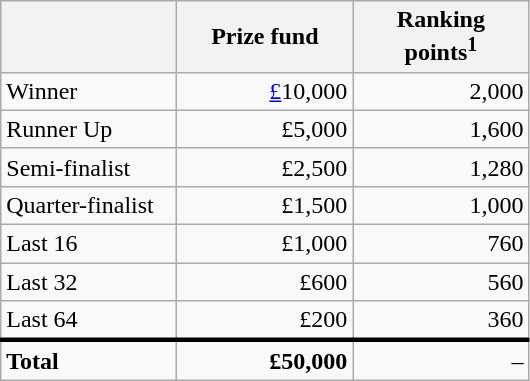<table class="wikitable">
<tr>
<th width=110px></th>
<th width=110px align="right">Prize fund</th>
<th width=110px align="right">Ranking points<sup>1</sup></th>
</tr>
<tr>
<td>Winner</td>
<td align="right"><a href='#'>£</a>10,000</td>
<td align="right">2,000</td>
</tr>
<tr>
<td>Runner Up</td>
<td align="right">£5,000</td>
<td align="right">1,600</td>
</tr>
<tr>
<td>Semi-finalist</td>
<td align="right">£2,500</td>
<td align="right">1,280</td>
</tr>
<tr>
<td>Quarter-finalist</td>
<td align="right">£1,500</td>
<td align="right">1,000</td>
</tr>
<tr>
<td>Last 16</td>
<td align="right">£1,000</td>
<td align="right">760</td>
</tr>
<tr>
<td>Last 32</td>
<td align="right">£600</td>
<td align="right">560</td>
</tr>
<tr>
<td>Last 64</td>
<td align="right">£200</td>
<td align="right">360</td>
</tr>
<tr style="border-top:medium solid">
<td><strong>Total</strong></td>
<td align="right"><strong>£50,000</strong></td>
<td align="right">–</td>
</tr>
</table>
